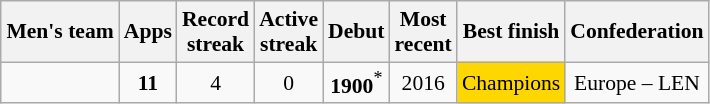<table class="wikitable" style="text-align: center; font-size: 90%; margin-left: 1em;">
<tr>
<th>Men's team</th>
<th>Apps</th>
<th>Record<br>streak</th>
<th>Active<br>streak</th>
<th>Debut</th>
<th>Most<br>recent</th>
<th>Best finish</th>
<th>Confederation</th>
</tr>
<tr>
<td style="text-align: left;"></td>
<td><strong>11</strong></td>
<td>4</td>
<td>0</td>
<td><strong>1900</strong><sup>*</sup></td>
<td>2016</td>
<td style="background-color: gold;">Champions</td>
<td>Europe – LEN</td>
</tr>
</table>
